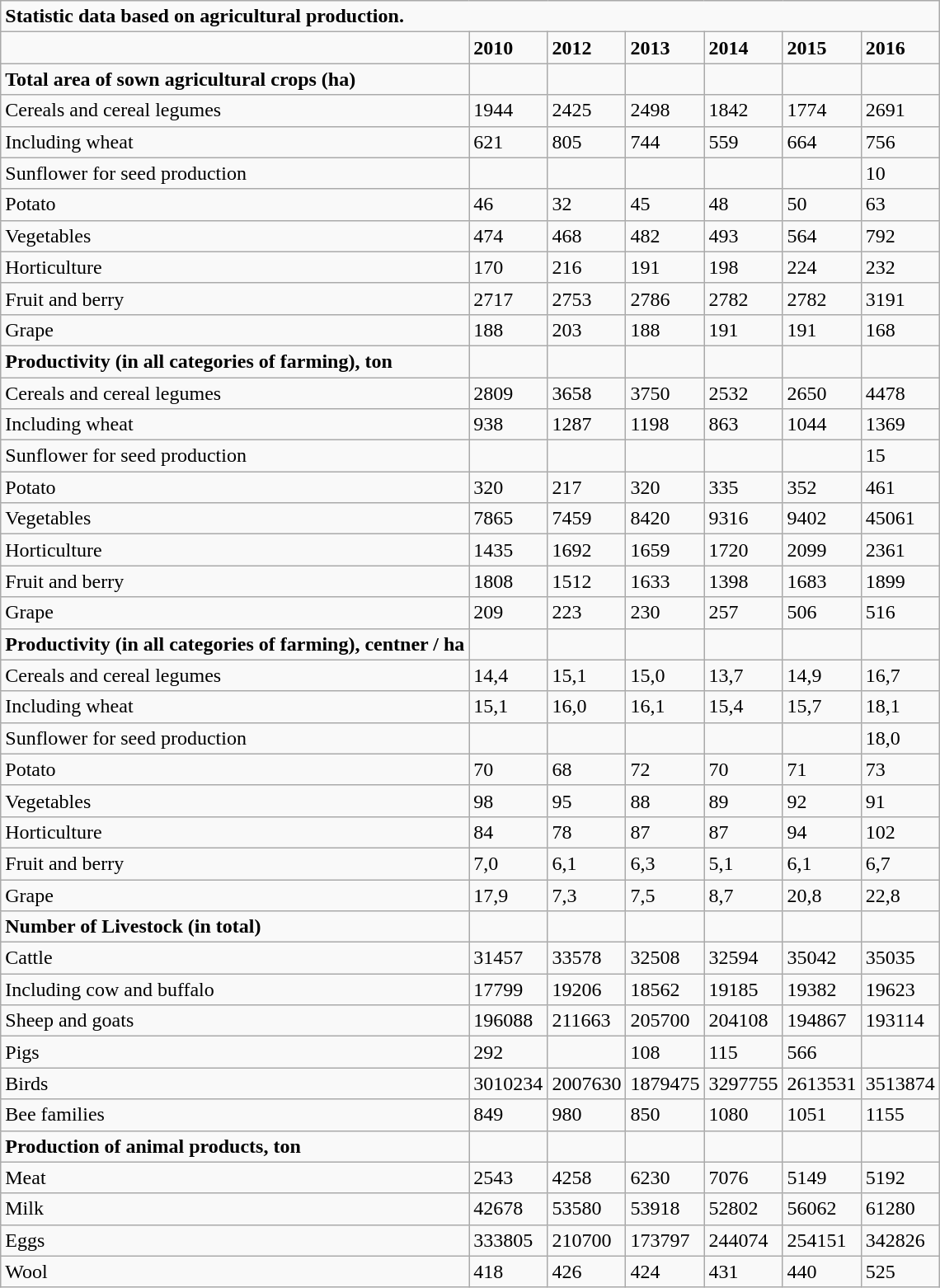<table class="wikitable">
<tr>
<td colspan="7"><strong>Statistic data based on agricultural production.</strong></td>
</tr>
<tr>
<td></td>
<td><strong>2010</strong></td>
<td><strong>2012</strong></td>
<td><strong>2013</strong></td>
<td><strong>2014</strong></td>
<td><strong>2015</strong></td>
<td><strong>2016</strong></td>
</tr>
<tr>
<td><strong>Total area of sown agricultural crops (ha) </strong></td>
<td></td>
<td></td>
<td></td>
<td></td>
<td></td>
<td></td>
</tr>
<tr>
<td>Cereals and cereal legumes</td>
<td>1944</td>
<td>2425</td>
<td>2498</td>
<td>1842</td>
<td>1774</td>
<td>2691</td>
</tr>
<tr>
<td>Including wheat</td>
<td>621</td>
<td>805</td>
<td>744</td>
<td>559</td>
<td>664</td>
<td>756</td>
</tr>
<tr>
<td>Sunflower for seed production</td>
<td></td>
<td></td>
<td></td>
<td></td>
<td></td>
<td>10</td>
</tr>
<tr>
<td>Potato</td>
<td>46</td>
<td>32</td>
<td>45</td>
<td>48</td>
<td>50</td>
<td>63</td>
</tr>
<tr>
<td>Vegetables</td>
<td>474</td>
<td>468</td>
<td>482</td>
<td>493</td>
<td>564</td>
<td>792</td>
</tr>
<tr>
<td>Horticulture</td>
<td>170</td>
<td>216</td>
<td>191</td>
<td>198</td>
<td>224</td>
<td>232</td>
</tr>
<tr>
<td>Fruit and berry</td>
<td>2717</td>
<td>2753</td>
<td>2786</td>
<td>2782</td>
<td>2782</td>
<td>3191</td>
</tr>
<tr>
<td>Grape</td>
<td>188</td>
<td>203</td>
<td>188</td>
<td>191</td>
<td>191</td>
<td>168</td>
</tr>
<tr>
<td><strong>Productivity (in all categories of farming), ton</strong></td>
<td></td>
<td></td>
<td></td>
<td></td>
<td></td>
<td></td>
</tr>
<tr>
<td>Cereals and cereal legumes</td>
<td>2809</td>
<td>3658</td>
<td>3750</td>
<td>2532</td>
<td>2650</td>
<td>4478</td>
</tr>
<tr>
<td>Including wheat</td>
<td>938</td>
<td>1287</td>
<td>1198</td>
<td>863</td>
<td>1044</td>
<td>1369</td>
</tr>
<tr>
<td>Sunflower for seed production</td>
<td></td>
<td></td>
<td></td>
<td></td>
<td></td>
<td>15</td>
</tr>
<tr>
<td>Potato</td>
<td>320</td>
<td>217</td>
<td>320</td>
<td>335</td>
<td>352</td>
<td>461</td>
</tr>
<tr>
<td>Vegetables</td>
<td>7865</td>
<td>7459</td>
<td>8420</td>
<td>9316</td>
<td>9402</td>
<td>45061</td>
</tr>
<tr>
<td>Horticulture</td>
<td>1435</td>
<td>1692</td>
<td>1659</td>
<td>1720</td>
<td>2099</td>
<td>2361</td>
</tr>
<tr>
<td>Fruit and berry</td>
<td>1808</td>
<td>1512</td>
<td>1633</td>
<td>1398</td>
<td>1683</td>
<td>1899</td>
</tr>
<tr>
<td>Grape</td>
<td>209</td>
<td>223</td>
<td>230</td>
<td>257</td>
<td>506</td>
<td>516</td>
</tr>
<tr>
<td><strong>Productivity (in all categories of farming), centner / ha</strong></td>
<td></td>
<td></td>
<td></td>
<td></td>
<td></td>
<td></td>
</tr>
<tr>
<td>Cereals and cereal legumes</td>
<td>14,4</td>
<td>15,1</td>
<td>15,0</td>
<td>13,7</td>
<td>14,9</td>
<td>16,7</td>
</tr>
<tr>
<td>Including wheat</td>
<td>15,1</td>
<td>16,0</td>
<td>16,1</td>
<td>15,4</td>
<td>15,7</td>
<td>18,1</td>
</tr>
<tr>
<td>Sunflower for seed production</td>
<td></td>
<td></td>
<td></td>
<td></td>
<td></td>
<td>18,0</td>
</tr>
<tr>
<td>Potato</td>
<td>70</td>
<td>68</td>
<td>72</td>
<td>70</td>
<td>71</td>
<td>73</td>
</tr>
<tr>
<td>Vegetables</td>
<td>98</td>
<td>95</td>
<td>88</td>
<td>89</td>
<td>92</td>
<td>91</td>
</tr>
<tr>
<td>Horticulture</td>
<td>84</td>
<td>78</td>
<td>87</td>
<td>87</td>
<td>94</td>
<td>102</td>
</tr>
<tr>
<td>Fruit and berry</td>
<td>7,0</td>
<td>6,1</td>
<td>6,3</td>
<td>5,1</td>
<td>6,1</td>
<td>6,7</td>
</tr>
<tr>
<td>Grape</td>
<td>17,9</td>
<td>7,3</td>
<td>7,5</td>
<td>8,7</td>
<td>20,8</td>
<td>22,8</td>
</tr>
<tr>
<td><strong>Number of Livestock (in total)</strong></td>
<td></td>
<td></td>
<td></td>
<td></td>
<td></td>
<td></td>
</tr>
<tr>
<td>Cattle</td>
<td>31457</td>
<td>33578</td>
<td>32508</td>
<td>32594</td>
<td>35042</td>
<td>35035</td>
</tr>
<tr>
<td>Including cow and buffalo</td>
<td>17799</td>
<td>19206</td>
<td>18562</td>
<td>19185</td>
<td>19382</td>
<td>19623</td>
</tr>
<tr>
<td>Sheep and goats</td>
<td>196088</td>
<td>211663</td>
<td>205700</td>
<td>204108</td>
<td>194867</td>
<td>193114</td>
</tr>
<tr>
<td>Pigs</td>
<td>292</td>
<td></td>
<td>108</td>
<td>115</td>
<td>566</td>
<td></td>
</tr>
<tr>
<td>Birds</td>
<td>3010234</td>
<td>2007630</td>
<td>1879475</td>
<td>3297755</td>
<td>2613531</td>
<td>3513874</td>
</tr>
<tr>
<td>Bee families</td>
<td>849</td>
<td>980</td>
<td>850</td>
<td>1080</td>
<td>1051</td>
<td>1155</td>
</tr>
<tr>
<td><strong>Production of animal products, ton</strong></td>
<td></td>
<td></td>
<td></td>
<td></td>
<td></td>
<td></td>
</tr>
<tr>
<td>Meat</td>
<td>2543</td>
<td>4258</td>
<td>6230</td>
<td>7076</td>
<td>5149</td>
<td>5192</td>
</tr>
<tr>
<td>Milk</td>
<td>42678</td>
<td>53580</td>
<td>53918</td>
<td>52802</td>
<td>56062</td>
<td>61280</td>
</tr>
<tr>
<td>Eggs</td>
<td>333805</td>
<td>210700</td>
<td>173797</td>
<td>244074</td>
<td>254151</td>
<td>342826</td>
</tr>
<tr>
<td>Wool</td>
<td>418</td>
<td>426</td>
<td>424</td>
<td>431</td>
<td>440</td>
<td>525</td>
</tr>
</table>
